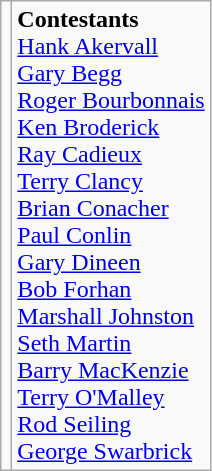<table class="wikitable" style="text-align:center">
<tr>
<td></td>
<td align=left><strong>Contestants</strong><br> <a href='#'>Hank Akervall</a> <br> <a href='#'>Gary Begg</a> <br> <a href='#'>Roger Bourbonnais</a> <br> <a href='#'>Ken Broderick</a> <br> <a href='#'>Ray Cadieux</a> <br> <a href='#'>Terry Clancy</a> <br> <a href='#'>Brian Conacher</a> <br> <a href='#'>Paul Conlin</a> <br> <a href='#'>Gary Dineen</a> <br> <a href='#'>Bob Forhan</a> <br> <a href='#'>Marshall Johnston</a> <br> <a href='#'>Seth Martin</a> <br> <a href='#'>Barry MacKenzie</a> <br> <a href='#'>Terry O'Malley</a> <br> <a href='#'>Rod Seiling</a> <br> <a href='#'>George Swarbrick</a></td>
</tr>
</table>
